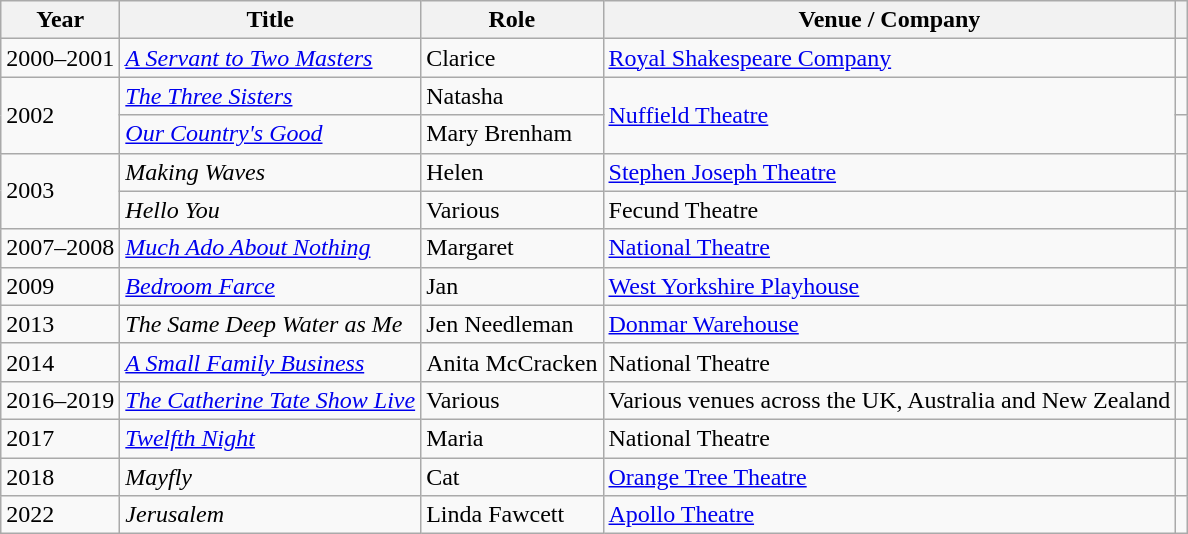<table class="wikitable sortable">
<tr>
<th>Year</th>
<th>Title</th>
<th>Role</th>
<th>Venue / Company</th>
<th class="unsortable"></th>
</tr>
<tr>
<td>2000–2001</td>
<td><em><a href='#'>A Servant to Two Masters</a></em></td>
<td>Clarice</td>
<td><a href='#'>Royal Shakespeare Company</a></td>
<td style="text-align: center;"></td>
</tr>
<tr>
<td rowspan="2">2002</td>
<td><em><a href='#'>The Three Sisters</a></em></td>
<td>Natasha</td>
<td rowspan="2"><a href='#'>Nuffield Theatre</a></td>
<td style="text-align: center;"></td>
</tr>
<tr>
<td><em><a href='#'>Our Country's Good</a></em></td>
<td>Mary Brenham</td>
<td style="text-align: center;"></td>
</tr>
<tr>
<td rowspan="2">2003</td>
<td><em>Making Waves</em></td>
<td>Helen</td>
<td><a href='#'>Stephen Joseph Theatre</a></td>
<td style="text-align: center;"></td>
</tr>
<tr>
<td><em>Hello You</em></td>
<td>Various</td>
<td>Fecund Theatre</td>
<td style="text-align: center;"></td>
</tr>
<tr>
<td>2007–2008</td>
<td><em><a href='#'>Much Ado About Nothing</a></em></td>
<td>Margaret</td>
<td><a href='#'>National Theatre</a></td>
<td style="text-align: center;"></td>
</tr>
<tr>
<td>2009</td>
<td><em><a href='#'>Bedroom Farce</a></em></td>
<td>Jan</td>
<td><a href='#'>West Yorkshire Playhouse</a></td>
<td style="text-align: center;"></td>
</tr>
<tr>
<td>2013</td>
<td><em>The Same Deep Water as Me</em></td>
<td>Jen Needleman</td>
<td><a href='#'>Donmar Warehouse</a></td>
<td style="text-align: center;"></td>
</tr>
<tr>
<td>2014</td>
<td><em><a href='#'>A Small Family Business</a></em></td>
<td>Anita McCracken</td>
<td>National Theatre</td>
<td style="text-align: center;"></td>
</tr>
<tr>
<td>2016–2019</td>
<td><em><a href='#'>The Catherine Tate Show Live</a></em></td>
<td>Various</td>
<td>Various venues across the UK, Australia and New Zealand</td>
<td style="text-align: center;"></td>
</tr>
<tr>
<td>2017</td>
<td><em><a href='#'>Twelfth Night</a></em></td>
<td>Maria</td>
<td>National Theatre</td>
<td style="text-align: center;"></td>
</tr>
<tr>
<td>2018</td>
<td><em>Mayfly</em></td>
<td>Cat</td>
<td><a href='#'>Orange Tree Theatre</a></td>
<td style="text-align: center;"></td>
</tr>
<tr>
<td>2022</td>
<td><em>Jerusalem</em></td>
<td>Linda Fawcett</td>
<td><a href='#'>Apollo Theatre</a></td>
<td style="text-align: center;"></td>
</tr>
</table>
